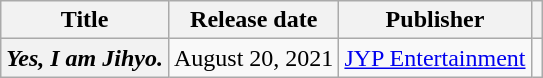<table class="wikitable plainrowheaders" style="text-align:center">
<tr>
<th scope="col">Title</th>
<th scope="col">Release date</th>
<th scope="col">Publisher</th>
<th scope="col"></th>
</tr>
<tr>
<th scope="row"><em>Yes, I am Jihyo.</em></th>
<td>August 20, 2021</td>
<td><a href='#'>JYP Entertainment</a></td>
<td></td>
</tr>
</table>
